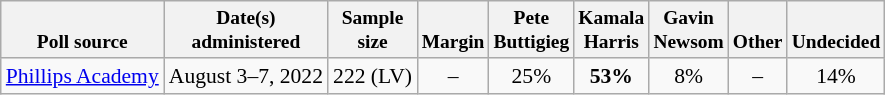<table class="wikitable tpl-blanktable" style="font-size:90%;text-align:center;">
<tr valign=bottom style="font-size:90%;">
<th>Poll source</th>
<th>Date(s)<br>administered</th>
<th>Sample<br>size</th>
<th>Margin<br></th>
<th>Pete<br>Buttigieg</th>
<th>Kamala<br>Harris</th>
<th>Gavin<br>Newsom</th>
<th>Other</th>
<th>Undecided</th>
</tr>
<tr>
<td><a href='#'>Phillips Academy</a></td>
<td>August 3–7, 2022</td>
<td>222 (LV)</td>
<td>–</td>
<td>25%</td>
<td><strong>53%</strong></td>
<td>8%</td>
<td>–</td>
<td>14%</td>
</tr>
</table>
